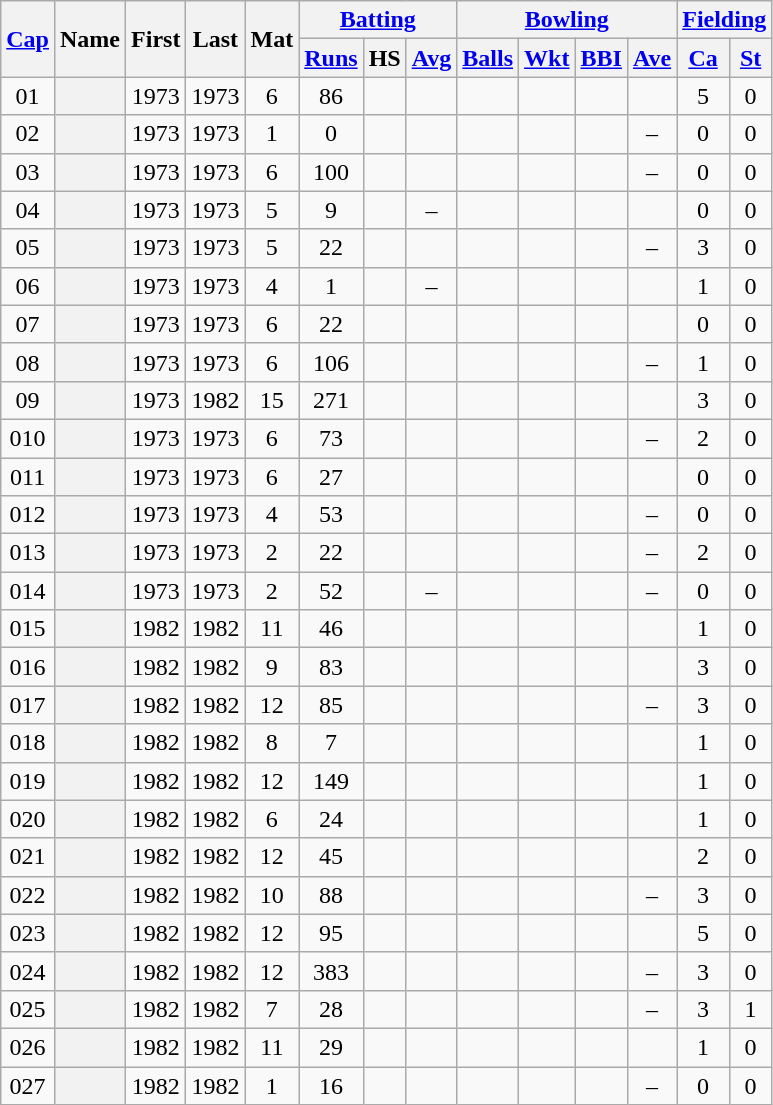<table class="wikitable sortable plainrowheaders">
<tr align="center">
<th scope="col" rowspan="2"><a href='#'>Cap</a></th>
<th scope="col" rowspan="2">Name</th>
<th scope="col" rowspan="2">First</th>
<th scope="col" rowspan="2">Last</th>
<th scope="col" rowspan="2">Mat</th>
<th scope="col" colspan=3 class="unsortable"><a href='#'>Batting</a></th>
<th scope="col" colspan=4 class="unsortable"><a href='#'>Bowling</a></th>
<th scope="col" colspan=2 class="unsortable"><a href='#'>Fielding</a></th>
</tr>
<tr>
<th scope="col" data-sort-type="number"><a href='#'>Runs</a></th>
<th scope="col" data-sort-type="number">HS</th>
<th scope="col" data-sort-type="number"><a href='#'>Avg</a></th>
<th scope="col" data-sort-type="number"><a href='#'>Balls</a></th>
<th scope="col" data-sort-type="number"><a href='#'>Wkt</a></th>
<th scope="col"><a href='#'>BBI</a></th>
<th scope="col" data-sort-type="number"><a href='#'>Ave</a></th>
<th scope="col" data-sort-type="number"><a href='#'>Ca</a></th>
<th scope="col" data-sort-type="number"><a href='#'>St</a></th>
</tr>
<tr align="center">
<td><span>0</span>1</td>
<th scope="row"></th>
<td>1973</td>
<td>1973</td>
<td>6</td>
<td>86</td>
<td></td>
<td></td>
<td></td>
<td></td>
<td></td>
<td></td>
<td>5</td>
<td>0</td>
</tr>
<tr align="center">
<td><span>0</span>2</td>
<th scope="row"></th>
<td>1973</td>
<td>1973</td>
<td>1</td>
<td>0</td>
<td></td>
<td></td>
<td></td>
<td></td>
<td></td>
<td>–</td>
<td>0</td>
<td>0</td>
</tr>
<tr align="center">
<td><span>0</span>3</td>
<th scope="row"> </th>
<td>1973</td>
<td>1973</td>
<td>6</td>
<td>100</td>
<td></td>
<td></td>
<td></td>
<td></td>
<td></td>
<td>–</td>
<td>0</td>
<td>0</td>
</tr>
<tr align="center">
<td><span>0</span>4</td>
<th scope="row"></th>
<td>1973</td>
<td>1973</td>
<td>5</td>
<td>9</td>
<td></td>
<td>–</td>
<td></td>
<td></td>
<td></td>
<td></td>
<td>0</td>
<td>0</td>
</tr>
<tr align="center">
<td><span>0</span>5</td>
<th scope="row"> </th>
<td>1973</td>
<td>1973</td>
<td>5</td>
<td>22</td>
<td></td>
<td></td>
<td></td>
<td></td>
<td></td>
<td>–</td>
<td>3</td>
<td>0</td>
</tr>
<tr align="center">
<td><span>0</span>6</td>
<th scope="row"></th>
<td>1973</td>
<td>1973</td>
<td>4</td>
<td>1</td>
<td></td>
<td>–</td>
<td></td>
<td></td>
<td></td>
<td></td>
<td>1</td>
<td>0</td>
</tr>
<tr align="center">
<td><span>0</span>7</td>
<th scope="row"></th>
<td>1973</td>
<td>1973</td>
<td>6</td>
<td>22</td>
<td></td>
<td></td>
<td></td>
<td></td>
<td></td>
<td></td>
<td>0</td>
<td>0</td>
</tr>
<tr align="center">
<td><span>0</span>8</td>
<th scope="row"></th>
<td>1973</td>
<td>1973</td>
<td>6</td>
<td>106</td>
<td></td>
<td></td>
<td></td>
<td></td>
<td></td>
<td>–</td>
<td>1</td>
<td>0</td>
</tr>
<tr align="center">
<td><span>0</span>9</td>
<th scope="row"></th>
<td>1973</td>
<td>1982</td>
<td>15</td>
<td>271</td>
<td></td>
<td></td>
<td></td>
<td></td>
<td></td>
<td></td>
<td>3</td>
<td>0</td>
</tr>
<tr align="center">
<td><span>0</span>10</td>
<th scope="row"></th>
<td>1973</td>
<td>1973</td>
<td>6</td>
<td>73</td>
<td></td>
<td></td>
<td></td>
<td></td>
<td></td>
<td>–</td>
<td>2</td>
<td>0</td>
</tr>
<tr align="center">
<td><span>0</span>11</td>
<th scope="row"></th>
<td>1973</td>
<td>1973</td>
<td>6</td>
<td>27</td>
<td></td>
<td></td>
<td></td>
<td></td>
<td></td>
<td></td>
<td>0</td>
<td>0</td>
</tr>
<tr align="center">
<td><span>0</span>12</td>
<th scope="row"></th>
<td>1973</td>
<td>1973</td>
<td>4</td>
<td>53</td>
<td></td>
<td></td>
<td></td>
<td></td>
<td></td>
<td>–</td>
<td>0</td>
<td>0</td>
</tr>
<tr align="center">
<td><span>0</span>13</td>
<th scope="row"> </th>
<td>1973</td>
<td>1973</td>
<td>2</td>
<td>22</td>
<td></td>
<td></td>
<td></td>
<td></td>
<td></td>
<td>–</td>
<td>2</td>
<td>0</td>
</tr>
<tr align="center">
<td><span>0</span>14</td>
<th scope="row"></th>
<td>1973</td>
<td>1973</td>
<td>2</td>
<td>52</td>
<td></td>
<td>–</td>
<td></td>
<td></td>
<td></td>
<td>–</td>
<td>0</td>
<td>0</td>
</tr>
<tr align="center">
<td><span>0</span>15</td>
<th scope="row"></th>
<td>1982</td>
<td>1982</td>
<td>11</td>
<td>46</td>
<td></td>
<td></td>
<td></td>
<td></td>
<td></td>
<td></td>
<td>1</td>
<td>0</td>
</tr>
<tr align="center">
<td><span>0</span>16</td>
<th scope="row"></th>
<td>1982</td>
<td>1982</td>
<td>9</td>
<td>83</td>
<td></td>
<td></td>
<td></td>
<td></td>
<td></td>
<td></td>
<td>3</td>
<td>0</td>
</tr>
<tr align="center">
<td><span>0</span>17</td>
<th scope="row"> </th>
<td>1982</td>
<td>1982</td>
<td>12</td>
<td>85</td>
<td></td>
<td></td>
<td></td>
<td></td>
<td></td>
<td>–</td>
<td>3</td>
<td>0</td>
</tr>
<tr align="center">
<td><span>0</span>18</td>
<th scope="row"></th>
<td>1982</td>
<td>1982</td>
<td>8</td>
<td>7</td>
<td></td>
<td></td>
<td></td>
<td></td>
<td></td>
<td></td>
<td>1</td>
<td>0</td>
</tr>
<tr align="center">
<td><span>0</span>19</td>
<th scope="row"></th>
<td>1982</td>
<td>1982</td>
<td>12</td>
<td>149</td>
<td></td>
<td></td>
<td></td>
<td></td>
<td></td>
<td></td>
<td>1</td>
<td>0</td>
</tr>
<tr align="center">
<td><span>0</span>20</td>
<th scope="row"></th>
<td>1982</td>
<td>1982</td>
<td>6</td>
<td>24</td>
<td></td>
<td></td>
<td></td>
<td></td>
<td></td>
<td></td>
<td>1</td>
<td>0</td>
</tr>
<tr align="center">
<td><span>0</span>21</td>
<th scope="row"></th>
<td>1982</td>
<td>1982</td>
<td>12</td>
<td>45</td>
<td></td>
<td></td>
<td></td>
<td></td>
<td></td>
<td></td>
<td>2</td>
<td>0</td>
</tr>
<tr align="center">
<td><span>0</span>22</td>
<th scope="row"> </th>
<td>1982</td>
<td>1982</td>
<td>10</td>
<td>88</td>
<td></td>
<td></td>
<td></td>
<td></td>
<td></td>
<td>–</td>
<td>3</td>
<td>0</td>
</tr>
<tr align="center">
<td><span>0</span>23</td>
<th scope="row"></th>
<td>1982</td>
<td>1982</td>
<td>12</td>
<td>95</td>
<td></td>
<td></td>
<td></td>
<td></td>
<td></td>
<td></td>
<td>5</td>
<td>0</td>
</tr>
<tr align="center">
<td><span>0</span>24</td>
<th scope="row"> </th>
<td>1982</td>
<td>1982</td>
<td>12</td>
<td>383</td>
<td></td>
<td></td>
<td></td>
<td></td>
<td></td>
<td>–</td>
<td>3</td>
<td>0</td>
</tr>
<tr align="center">
<td><span>0</span>25</td>
<th scope="row"> </th>
<td>1982</td>
<td>1982</td>
<td>7</td>
<td>28</td>
<td></td>
<td></td>
<td></td>
<td></td>
<td></td>
<td>–</td>
<td>3</td>
<td>1</td>
</tr>
<tr align="center">
<td><span>0</span>26</td>
<th scope="row"></th>
<td>1982</td>
<td>1982</td>
<td>11</td>
<td>29</td>
<td></td>
<td></td>
<td></td>
<td></td>
<td></td>
<td></td>
<td>1</td>
<td>0</td>
</tr>
<tr align="center">
<td><span>0</span>27</td>
<th scope="row"></th>
<td>1982</td>
<td>1982</td>
<td>1</td>
<td>16</td>
<td></td>
<td></td>
<td></td>
<td></td>
<td></td>
<td>–</td>
<td>0</td>
<td>0</td>
</tr>
</table>
